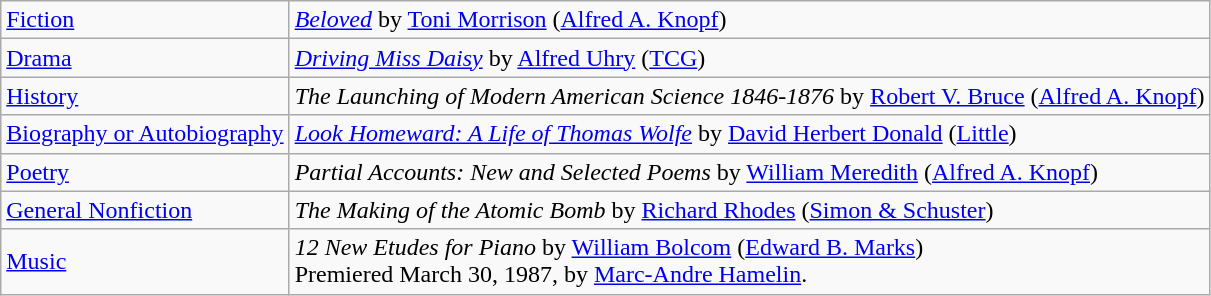<table class="wikitable">
<tr>
<td><a href='#'>Fiction</a></td>
<td><em><a href='#'>Beloved</a></em> by <a href='#'>Toni Morrison</a> (<a href='#'>Alfred A. Knopf</a>)</td>
</tr>
<tr>
<td><a href='#'>Drama</a></td>
<td><em><a href='#'>Driving Miss Daisy</a></em> by <a href='#'>Alfred Uhry</a> (<a href='#'>TCG</a>)</td>
</tr>
<tr>
<td><a href='#'>History</a></td>
<td><em>The Launching of Modern American Science 1846-1876</em> by <a href='#'>Robert V. Bruce</a> (<a href='#'>Alfred A. Knopf</a>)</td>
</tr>
<tr>
<td><a href='#'>Biography or Autobiography</a></td>
<td><em><a href='#'>Look Homeward: A Life of Thomas Wolfe</a></em> by <a href='#'>David Herbert Donald</a> (<a href='#'>Little</a>)</td>
</tr>
<tr>
<td><a href='#'>Poetry</a></td>
<td><em>Partial Accounts: New and Selected Poems</em> by <a href='#'>William Meredith</a> (<a href='#'>Alfred A. Knopf</a>)</td>
</tr>
<tr>
<td><a href='#'>General Nonfiction</a></td>
<td><em>The Making of the Atomic Bomb</em> by <a href='#'>Richard Rhodes</a> (<a href='#'>Simon & Schuster</a>)</td>
</tr>
<tr>
<td><a href='#'>Music</a></td>
<td><em>12 New Etudes for Piano</em> by <a href='#'>William Bolcom</a> (<a href='#'>Edward B. Marks</a>)<br>Premiered March 30, 1987, by <a href='#'>Marc-Andre Hamelin</a>.</td>
</tr>
</table>
